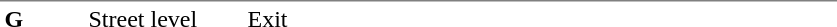<table table border=0 cellspacing=0 cellpadding=3>
<tr>
<td style="border-top:solid 1px gray;" width=50 valign=top><strong>G</strong></td>
<td style="border-top:solid 1px gray;" width=100 valign=top>Street level</td>
<td style="border-top:solid 1px gray;" width=390 valign=top>Exit</td>
</tr>
</table>
